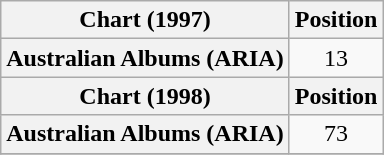<table class="wikitable sortable plainrowheaders" style="text-align:center">
<tr>
<th scope="col">Chart (1997)</th>
<th scope="col">Position</th>
</tr>
<tr>
<th scope="row">Australian Albums (ARIA)</th>
<td>13</td>
</tr>
<tr>
<th scope="col">Chart (1998)</th>
<th scope="col">Position</th>
</tr>
<tr>
<th scope="row">Australian Albums (ARIA)</th>
<td>73</td>
</tr>
<tr>
</tr>
</table>
